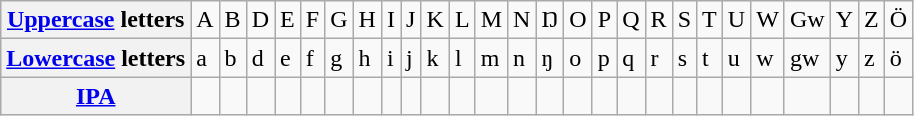<table class="wikitable">
<tr>
<th><a href='#'>Uppercase</a> letters</th>
<td>A</td>
<td>B</td>
<td>D</td>
<td>E</td>
<td>F</td>
<td>G</td>
<td>H</td>
<td>I</td>
<td>J</td>
<td>K</td>
<td>L</td>
<td>M</td>
<td>N</td>
<td>Ŋ</td>
<td>O</td>
<td>P</td>
<td>Q</td>
<td>R</td>
<td>S</td>
<td>T</td>
<td>U</td>
<td>W</td>
<td>Gw</td>
<td>Y</td>
<td>Z</td>
<td>Ö</td>
</tr>
<tr>
<th><a href='#'>Lowercase</a> letters</th>
<td>a</td>
<td>b</td>
<td>d</td>
<td>e</td>
<td>f</td>
<td>g</td>
<td>h</td>
<td>i</td>
<td>j</td>
<td>k</td>
<td>l</td>
<td>m</td>
<td>n</td>
<td>ŋ</td>
<td>o</td>
<td>p</td>
<td>q</td>
<td>r</td>
<td>s</td>
<td>t</td>
<td>u</td>
<td>w</td>
<td>gw</td>
<td>y</td>
<td>z</td>
<td>ö</td>
</tr>
<tr>
<th><a href='#'>IPA</a></th>
<td></td>
<td></td>
<td></td>
<td></td>
<td></td>
<td></td>
<td></td>
<td></td>
<td></td>
<td></td>
<td></td>
<td></td>
<td></td>
<td></td>
<td></td>
<td></td>
<td></td>
<td></td>
<td></td>
<td></td>
<td></td>
<td></td>
<td></td>
<td></td>
<td></td>
<td></td>
</tr>
</table>
